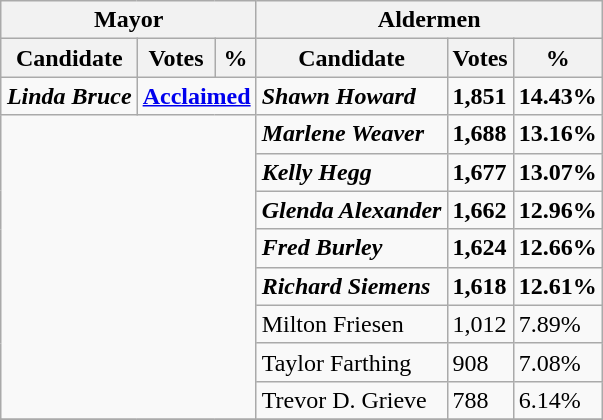<table class="wikitable collapsible collapsed" align="right">
<tr>
<th colspan=3><strong>Mayor</strong></th>
<th colspan=3><strong>Aldermen</strong></th>
</tr>
<tr>
<th>Candidate</th>
<th>Votes</th>
<th>%</th>
<th>Candidate</th>
<th>Votes</th>
<th>%</th>
</tr>
<tr>
<td><strong><em>Linda Bruce</em></strong></td>
<td colspan=2><strong><a href='#'>Acclaimed</a></strong></td>
<td><strong><em>Shawn Howard</em></strong></td>
<td><strong>1,851</strong></td>
<td><strong>14.43%</strong></td>
</tr>
<tr>
<td rowspan=8 colspan=3></td>
<td><strong><em>Marlene Weaver</em></strong></td>
<td><strong>1,688</strong></td>
<td><strong>13.16%</strong></td>
</tr>
<tr>
<td><strong><em>Kelly Hegg</em></strong></td>
<td><strong>1,677</strong></td>
<td><strong>13.07%</strong></td>
</tr>
<tr>
<td><strong><em>Glenda Alexander</em></strong></td>
<td><strong>1,662</strong></td>
<td><strong>12.96%</strong></td>
</tr>
<tr>
<td><strong><em>Fred Burley</em></strong></td>
<td><strong>1,624</strong></td>
<td><strong>12.66%</strong></td>
</tr>
<tr>
<td><strong><em>Richard Siemens</em></strong></td>
<td><strong>1,618</strong></td>
<td><strong>12.61%</strong></td>
</tr>
<tr>
<td>Milton Friesen</td>
<td>1,012</td>
<td>7.89%</td>
</tr>
<tr>
<td>Taylor Farthing</td>
<td>908</td>
<td>7.08%</td>
</tr>
<tr>
<td>Trevor D. Grieve</td>
<td>788</td>
<td>6.14%</td>
</tr>
<tr>
</tr>
</table>
